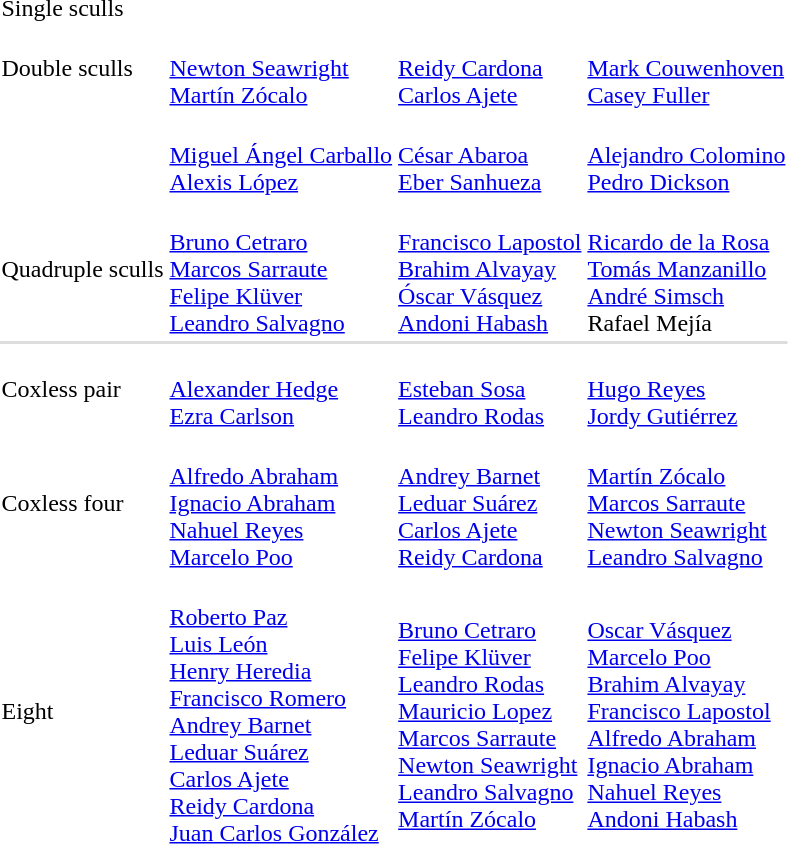<table>
<tr>
<td>Single sculls <br></td>
<td></td>
<td></td>
<td></td>
</tr>
<tr>
<td>Double sculls <br></td>
<td><br><a href='#'>Newton Seawright</a><br><a href='#'>Martín Zócalo</a></td>
<td><br><a href='#'>Reidy Cardona</a><br><a href='#'>Carlos Ajete</a></td>
<td><br><a href='#'>Mark Couwenhoven</a><br><a href='#'>Casey Fuller</a></td>
</tr>
<tr>
<td><br></td>
<td><br><a href='#'>Miguel Ángel Carballo</a><br><a href='#'>Alexis López</a></td>
<td><br><a href='#'>César Abaroa</a><br><a href='#'>Eber Sanhueza</a></td>
<td><br><a href='#'>Alejandro Colomino</a><br><a href='#'>Pedro Dickson</a></td>
</tr>
<tr>
<td>Quadruple sculls <br></td>
<td><br><a href='#'>Bruno Cetraro</a><br><a href='#'>Marcos Sarraute</a><br><a href='#'>Felipe Klüver</a><br><a href='#'>Leandro Salvagno</a></td>
<td><br><a href='#'>Francisco Lapostol</a><br><a href='#'>Brahim Alvayay</a><br><a href='#'>Óscar Vásquez</a><br><a href='#'>Andoni Habash</a></td>
<td><br><a href='#'>Ricardo de la Rosa</a><br><a href='#'>Tomás Manzanillo</a><br><a href='#'>André Simsch</a><br>Rafael Mejía</td>
</tr>
<tr bgcolor=#DDDDDD>
<td colspan=7></td>
</tr>
<tr>
<td>Coxless pair <br></td>
<td><br><a href='#'>Alexander Hedge</a><br><a href='#'>Ezra Carlson</a></td>
<td><br><a href='#'>Esteban Sosa</a><br><a href='#'>Leandro Rodas</a></td>
<td><br><a href='#'>Hugo Reyes</a><br><a href='#'>Jordy Gutiérrez</a></td>
</tr>
<tr>
<td>Coxless four <br></td>
<td><br><a href='#'>Alfredo Abraham</a><br><a href='#'>Ignacio Abraham</a><br><a href='#'>Nahuel Reyes</a><br><a href='#'>Marcelo Poo</a></td>
<td><br><a href='#'>Andrey Barnet</a><br><a href='#'>Leduar Suárez</a><br><a href='#'>Carlos Ajete</a><br><a href='#'>Reidy Cardona</a></td>
<td><br><a href='#'>Martín Zócalo</a><br><a href='#'>Marcos Sarraute</a><br><a href='#'>Newton Seawright</a><br><a href='#'>Leandro Salvagno</a></td>
</tr>
<tr>
<td>Eight <br></td>
<td><br><a href='#'>Roberto Paz</a><br><a href='#'>Luis León</a><br><a href='#'>Henry Heredia</a><br><a href='#'>Francisco Romero</a><br><a href='#'>Andrey Barnet</a><br><a href='#'>Leduar Suárez</a><br><a href='#'>Carlos Ajete</a><br><a href='#'>Reidy Cardona</a><br><a href='#'>Juan Carlos González</a></td>
<td><br><a href='#'>Bruno Cetraro</a><br><a href='#'>Felipe Klüver</a><br><a href='#'>Leandro Rodas</a><br><a href='#'>Mauricio Lopez</a><br><a href='#'>Marcos Sarraute</a><br><a href='#'>Newton Seawright</a><br><a href='#'>Leandro Salvagno</a><br><a href='#'>Martín Zócalo</a></td>
<td><br><a href='#'>Oscar Vásquez</a><br><a href='#'>Marcelo Poo</a><br><a href='#'>Brahim Alvayay</a><br><a href='#'>Francisco Lapostol</a><br><a href='#'>Alfredo Abraham</a><br><a href='#'>Ignacio Abraham</a><br><a href='#'>Nahuel Reyes</a><br><a href='#'>Andoni Habash</a></td>
</tr>
<tr>
</tr>
</table>
